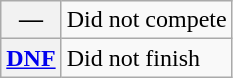<table class="wikitable">
<tr>
<th scope="row">—</th>
<td>Did not compete</td>
</tr>
<tr>
<th scope="row"><a href='#'>DNF</a></th>
<td>Did not finish</td>
</tr>
</table>
